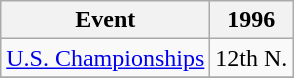<table class="wikitable">
<tr>
<th>Event</th>
<th>1996</th>
</tr>
<tr>
<td><a href='#'>U.S. Championships</a></td>
<td align="center">12th N.</td>
</tr>
<tr>
</tr>
</table>
